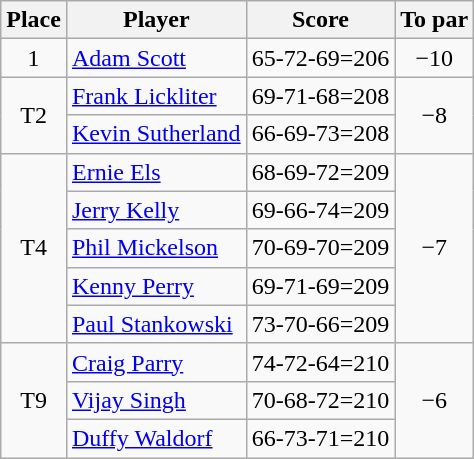<table class="wikitable">
<tr>
<th>Place</th>
<th>Player</th>
<th>Score</th>
<th>To par</th>
</tr>
<tr>
<td align="center">1</td>
<td> <a href='#'>Adam Scott</a></td>
<td>65-72-69=206</td>
<td align=center>−10</td>
</tr>
<tr>
<td rowspan="2" align="center">T2</td>
<td> <a href='#'>Frank Lickliter</a></td>
<td>69-71-68=208</td>
<td rowspan="2" align=center>−8</td>
</tr>
<tr>
<td> <a href='#'>Kevin Sutherland</a></td>
<td>66-69-73=208</td>
</tr>
<tr>
<td rowspan="5" align="center">T4</td>
<td> <a href='#'>Ernie Els</a></td>
<td>68-69-72=209</td>
<td rowspan="5" align=center>−7</td>
</tr>
<tr>
<td> <a href='#'>Jerry Kelly</a></td>
<td>69-66-74=209</td>
</tr>
<tr>
<td> <a href='#'>Phil Mickelson</a></td>
<td>70-69-70=209</td>
</tr>
<tr>
<td> <a href='#'>Kenny Perry</a></td>
<td>69-71-69=209</td>
</tr>
<tr>
<td> <a href='#'>Paul Stankowski</a></td>
<td>73-70-66=209</td>
</tr>
<tr>
<td rowspan="3" align="center">T9</td>
<td> <a href='#'>Craig Parry</a></td>
<td>74-72-64=210</td>
<td rowspan="3" align=center>−6</td>
</tr>
<tr>
<td> <a href='#'>Vijay Singh</a></td>
<td>70-68-72=210</td>
</tr>
<tr>
<td> <a href='#'>Duffy Waldorf</a></td>
<td>66-73-71=210</td>
</tr>
</table>
